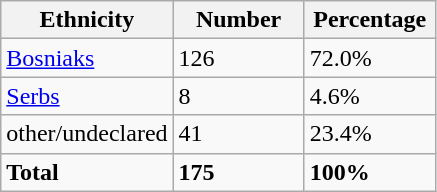<table class="wikitable">
<tr>
<th width="100px">Ethnicity</th>
<th width="80px">Number</th>
<th width="80px">Percentage</th>
</tr>
<tr>
<td><a href='#'>Bosniaks</a></td>
<td>126</td>
<td>72.0%</td>
</tr>
<tr>
<td><a href='#'>Serbs</a></td>
<td>8</td>
<td>4.6%</td>
</tr>
<tr>
<td>other/undeclared</td>
<td>41</td>
<td>23.4%</td>
</tr>
<tr>
<td><strong>Total</strong></td>
<td><strong>175</strong></td>
<td><strong>100%</strong></td>
</tr>
</table>
